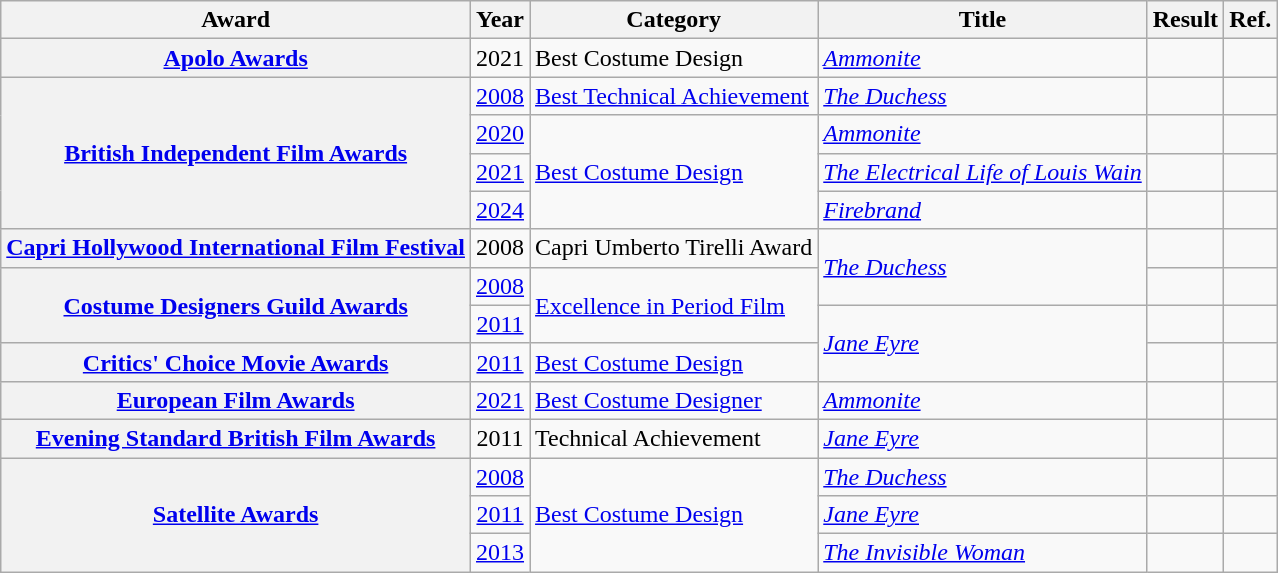<table class="wikitable sortable">
<tr>
<th scope="col">Award</th>
<th scope="col">Year</th>
<th scope="col">Category</th>
<th scope="col">Title</th>
<th scope="col">Result</th>
<th>Ref.</th>
</tr>
<tr>
<th scope="row" style="text-align:center;"><a href='#'>Apolo Awards</a></th>
<td style="text-align:center;">2021</td>
<td>Best Costume Design</td>
<td><em><a href='#'>Ammonite</a></em></td>
<td></td>
<td style="text-align:center;"></td>
</tr>
<tr>
<th rowspan="4" scope="row" style="text-align:center;"><a href='#'>British Independent Film Awards</a></th>
<td style="text-align:center;"><a href='#'>2008</a></td>
<td><a href='#'>Best Technical Achievement</a></td>
<td><em><a href='#'>The Duchess</a></em> <br> </td>
<td></td>
<td style="text-align:center;"></td>
</tr>
<tr>
<td style="text-align:center;"><a href='#'>2020</a></td>
<td rowspan="3"><a href='#'>Best Costume Design</a></td>
<td><em><a href='#'>Ammonite</a></em></td>
<td></td>
<td style="text-align:center;"></td>
</tr>
<tr>
<td style="text-align:center;"><a href='#'>2021</a></td>
<td><em><a href='#'>The Electrical Life of Louis Wain</a></em></td>
<td></td>
<td style="text-align:center;"></td>
</tr>
<tr>
<td style="text-align:center;"><a href='#'>2024</a></td>
<td><em><a href='#'>Firebrand</a></em></td>
<td></td>
<td style="text-align:center;"></td>
</tr>
<tr>
<th scope="row" style="text-align:center;"><a href='#'>Capri Hollywood International Film Festival</a></th>
<td style="text-align:center;">2008</td>
<td>Capri Umberto Tirelli Award</td>
<td rowspan="2"><em><a href='#'>The Duchess</a></em></td>
<td></td>
<td style="text-align:center;"></td>
</tr>
<tr>
<th rowspan="2" scope="row" style="text-align:center;"><a href='#'>Costume Designers Guild Awards</a></th>
<td style="text-align:center;"><a href='#'>2008</a></td>
<td rowspan="2"><a href='#'>Excellence in Period Film</a></td>
<td></td>
<td style="text-align:center;"></td>
</tr>
<tr>
<td style="text-align:center;"><a href='#'>2011</a></td>
<td rowspan="2"><em><a href='#'>Jane Eyre</a></em></td>
<td></td>
<td style="text-align:center;"></td>
</tr>
<tr>
<th scope="row" style="text-align:center;"><a href='#'>Critics' Choice Movie Awards</a></th>
<td style="text-align:center;"><a href='#'>2011</a></td>
<td><a href='#'>Best Costume Design</a></td>
<td></td>
<td style="text-align:center;"></td>
</tr>
<tr>
<th scope="row" style="text-align:center;"><a href='#'>European Film Awards</a></th>
<td style="text-align:center;"><a href='#'>2021</a></td>
<td><a href='#'>Best Costume Designer</a></td>
<td><em><a href='#'>Ammonite</a></em></td>
<td></td>
<td style="text-align:center;"></td>
</tr>
<tr>
<th scope="row" style="text-align:center;"><a href='#'>Evening Standard British Film Awards</a></th>
<td style="text-align:center;">2011</td>
<td>Technical Achievement</td>
<td><em><a href='#'>Jane Eyre</a></em> <br> </td>
<td></td>
<td style="text-align:center;"></td>
</tr>
<tr>
<th rowspan="3" scope="row" style="text-align:center;"><a href='#'>Satellite Awards</a></th>
<td style="text-align:center;"><a href='#'>2008</a></td>
<td rowspan="3"><a href='#'>Best Costume Design</a></td>
<td><em><a href='#'>The Duchess</a></em></td>
<td></td>
<td style="text-align:center;"></td>
</tr>
<tr>
<td style="text-align:center;"><a href='#'>2011</a></td>
<td><em><a href='#'>Jane Eyre</a></em></td>
<td></td>
<td style="text-align:center;"></td>
</tr>
<tr>
<td style="text-align:center;"><a href='#'>2013</a></td>
<td><em><a href='#'>The Invisible Woman</a></em></td>
<td></td>
<td style="text-align:center;"></td>
</tr>
</table>
